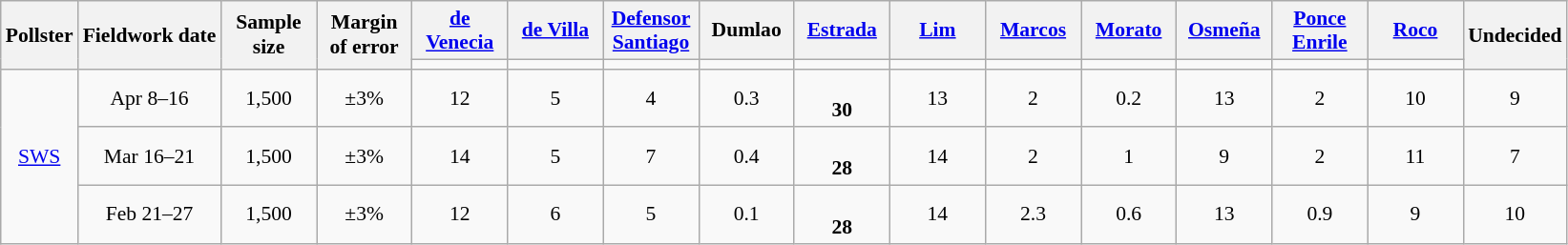<table class="wikitable" style="font-size:90%; text-align:center;">
<tr>
<th rowspan="2">Pollster</th>
<th rowspan="2">Fieldwork date</th>
<th rowspan="2" width="60px">Sample size</th>
<th rowspan="2" width="60px">Margin of error</th>
<th width=60px><a href='#'>de Venecia</a></th>
<th width=60px><a href='#'>de Villa</a></th>
<th width=60px><a href='#'>Defensor Santiago</a></th>
<th width=60px>Dumlao</th>
<th width=60px><a href='#'>Estrada</a></th>
<th width=60px><a href='#'>Lim</a></th>
<th width=60px><a href='#'>Marcos</a></th>
<th width=60px><a href='#'>Morato</a></th>
<th width=60px><a href='#'>Osmeña</a></th>
<th width=60px><a href='#'>Ponce Enrile</a></th>
<th width=60px><a href='#'>Roco</a></th>
<th rowspan="2" width="60px">Undecided</th>
</tr>
<tr>
<td></td>
<td></td>
<td></td>
<td></td>
<td></td>
<td></td>
<td></td>
<td></td>
<td></td>
<td></td>
<td></td>
</tr>
<tr>
<td rowspan="3"><a href='#'>SWS</a></td>
<td>Apr 8–16</td>
<td>1,500</td>
<td>±3%</td>
<td>12</td>
<td>5</td>
<td>4</td>
<td>0.3</td>
<td><br><strong> 30 </strong></td>
<td>13</td>
<td>2</td>
<td>0.2</td>
<td>13</td>
<td>2</td>
<td>10</td>
<td>9</td>
</tr>
<tr>
<td>Mar 16–21</td>
<td>1,500</td>
<td>±3%</td>
<td>14</td>
<td>5</td>
<td>7</td>
<td>0.4</td>
<td><br><strong>28</strong></td>
<td>14</td>
<td>2</td>
<td>1</td>
<td>9</td>
<td>2</td>
<td>11</td>
<td>7</td>
</tr>
<tr>
<td>Feb 21–27</td>
<td>1,500</td>
<td>±3%</td>
<td>12</td>
<td>6</td>
<td>5</td>
<td>0.1</td>
<td><br><strong>28</strong></td>
<td>14</td>
<td>2.3</td>
<td>0.6</td>
<td>13</td>
<td>0.9</td>
<td>9</td>
<td>10</td>
</tr>
</table>
